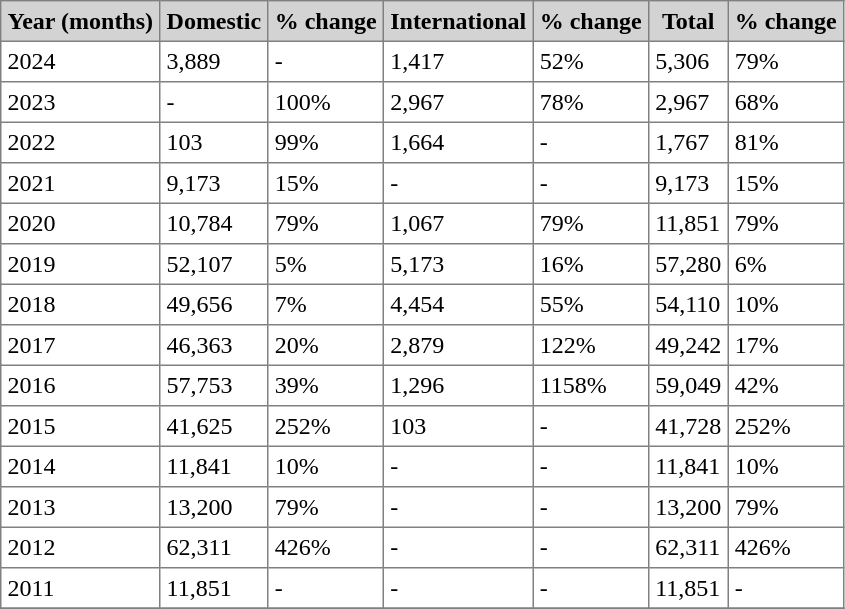<table class="toccolours" border="1" cellpadding="4" style="border-collapse:collapse">
<tr bgcolor=lightgrey>
<th>Year (months)</th>
<th>Domestic</th>
<th>% change</th>
<th>International</th>
<th>% change</th>
<th>Total</th>
<th>% change</th>
</tr>
<tr>
<td>2024</td>
<td>3,889</td>
<td>-</td>
<td>1,417</td>
<td> 52%</td>
<td>5,306</td>
<td> 79%</td>
</tr>
<tr>
<td>2023</td>
<td>-</td>
<td> 100%</td>
<td>2,967</td>
<td> 78%</td>
<td>2,967</td>
<td> 68%</td>
</tr>
<tr>
<td>2022</td>
<td>103</td>
<td> 99%</td>
<td>1,664</td>
<td>-</td>
<td>1,767</td>
<td> 81%</td>
</tr>
<tr>
<td>2021</td>
<td>9,173</td>
<td> 15%</td>
<td>-</td>
<td>-</td>
<td>9,173</td>
<td> 15%</td>
</tr>
<tr>
<td>2020</td>
<td>10,784</td>
<td> 79%</td>
<td>1,067</td>
<td> 79%</td>
<td>11,851</td>
<td> 79%</td>
</tr>
<tr>
<td>2019</td>
<td>52,107</td>
<td> 5%</td>
<td>5,173</td>
<td> 16%</td>
<td>57,280</td>
<td> 6%</td>
</tr>
<tr>
<td>2018</td>
<td>49,656</td>
<td> 7%</td>
<td>4,454</td>
<td> 55%</td>
<td>54,110</td>
<td> 10%</td>
</tr>
<tr>
<td>2017</td>
<td>46,363</td>
<td> 20%</td>
<td>2,879</td>
<td> 122%</td>
<td>49,242</td>
<td> 17%</td>
</tr>
<tr>
<td>2016</td>
<td>57,753</td>
<td> 39%</td>
<td>1,296</td>
<td> 1158%</td>
<td>59,049</td>
<td> 42%</td>
</tr>
<tr>
<td>2015</td>
<td>41,625</td>
<td> 252%</td>
<td>103</td>
<td>-</td>
<td>41,728</td>
<td> 252%</td>
</tr>
<tr>
<td>2014</td>
<td>11,841</td>
<td> 10%</td>
<td>-</td>
<td>-</td>
<td>11,841</td>
<td> 10%</td>
</tr>
<tr>
<td>2013</td>
<td>13,200</td>
<td> 79%</td>
<td>-</td>
<td>-</td>
<td>13,200</td>
<td> 79%</td>
</tr>
<tr>
<td>2012</td>
<td>62,311</td>
<td> 426%</td>
<td>-</td>
<td>-</td>
<td>62,311</td>
<td> 426%</td>
</tr>
<tr>
<td>2011</td>
<td>11,851</td>
<td>-</td>
<td>-</td>
<td>-</td>
<td>11,851</td>
<td>-</td>
</tr>
<tr>
</tr>
</table>
